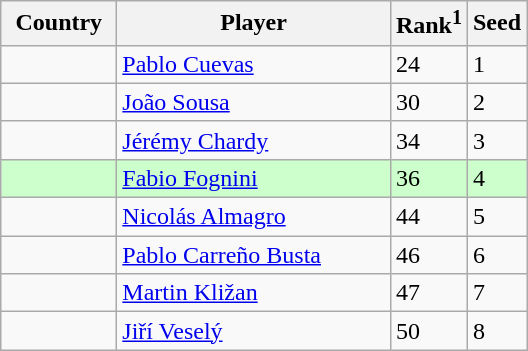<table class="sortable wikitable">
<tr>
<th width="70">Country</th>
<th width="175">Player</th>
<th>Rank<sup>1</sup></th>
<th>Seed</th>
</tr>
<tr>
<td></td>
<td><a href='#'>Pablo Cuevas</a></td>
<td>24</td>
<td>1</td>
</tr>
<tr>
<td></td>
<td><a href='#'>João Sousa</a></td>
<td>30</td>
<td>2</td>
</tr>
<tr>
<td></td>
<td><a href='#'>Jérémy Chardy</a></td>
<td>34</td>
<td>3</td>
</tr>
<tr style="background:#cfc;">
<td></td>
<td><a href='#'>Fabio Fognini</a></td>
<td>36</td>
<td>4</td>
</tr>
<tr>
<td></td>
<td><a href='#'>Nicolás Almagro</a></td>
<td>44</td>
<td>5</td>
</tr>
<tr>
<td></td>
<td><a href='#'>Pablo Carreño Busta</a></td>
<td>46</td>
<td>6</td>
</tr>
<tr>
<td></td>
<td><a href='#'>Martin Kližan</a></td>
<td>47</td>
<td>7</td>
</tr>
<tr>
<td></td>
<td><a href='#'>Jiří Veselý</a></td>
<td>50</td>
<td>8</td>
</tr>
</table>
